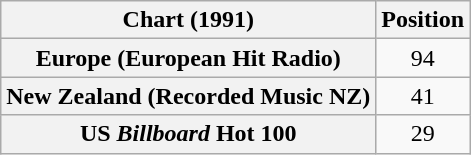<table class="wikitable sortable plainrowheaders">
<tr>
<th>Chart (1991)</th>
<th>Position</th>
</tr>
<tr>
<th scope="row">Europe (European Hit Radio)</th>
<td align="center">94</td>
</tr>
<tr>
<th scope="row">New Zealand (Recorded Music NZ)</th>
<td align="center">41</td>
</tr>
<tr>
<th scope="row">US <em>Billboard</em> Hot 100</th>
<td align="center">29</td>
</tr>
</table>
